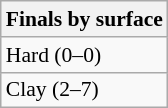<table class=wikitable style="font-size:90%">
<tr>
<th>Finals by surface</th>
</tr>
<tr>
<td>Hard (0–0)</td>
</tr>
<tr>
<td>Clay (2–7)</td>
</tr>
</table>
